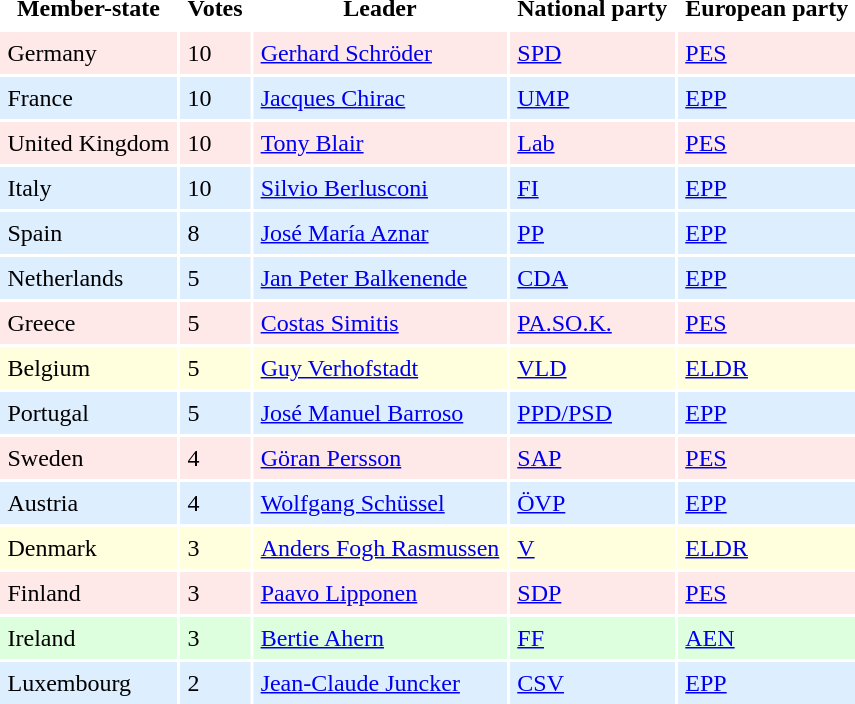<table border=0 cellpadding=5 cellspacing=2>
<tr ----bgcolor=lightgrey>
<th>Member-state</th>
<th>Votes</th>
<th>Leader</th>
<th>National party</th>
<th>European party</th>
</tr>
<tr ---- bgcolor=#FFE8E8>
<td>Germany</td>
<td>10</td>
<td><a href='#'>Gerhard Schröder</a></td>
<td><a href='#'>SPD</a></td>
<td><a href='#'>PES</a></td>
</tr>
<tr ---- bgcolor=#DDEEFF>
<td>France</td>
<td>10</td>
<td><a href='#'>Jacques Chirac</a></td>
<td><a href='#'>UMP</a></td>
<td><a href='#'>EPP</a></td>
</tr>
<tr ---- bgcolor=#FFE8E8>
<td>United Kingdom</td>
<td>10</td>
<td><a href='#'>Tony Blair</a></td>
<td><a href='#'>Lab</a></td>
<td><a href='#'>PES</a></td>
</tr>
<tr ---- bgcolor=#DDEEFF>
<td>Italy</td>
<td>10</td>
<td><a href='#'>Silvio Berlusconi</a></td>
<td><a href='#'>FI</a></td>
<td><a href='#'>EPP</a></td>
</tr>
<tr ---- bgcolor=#DDEEFF>
<td>Spain</td>
<td>8</td>
<td><a href='#'>José María Aznar</a></td>
<td><a href='#'>PP</a></td>
<td><a href='#'>EPP</a></td>
</tr>
<tr ---- bgcolor=#DDEEFF>
<td>Netherlands</td>
<td>5</td>
<td><a href='#'>Jan Peter Balkenende</a></td>
<td><a href='#'>CDA</a></td>
<td><a href='#'>EPP</a></td>
</tr>
<tr ---- bgcolor=#FFE8E8>
<td>Greece</td>
<td>5</td>
<td><a href='#'>Costas Simitis</a></td>
<td><a href='#'>PA.SO.K.</a></td>
<td><a href='#'>PES</a></td>
</tr>
<tr ---- bgcolor=#FFFFDD>
<td>Belgium</td>
<td>5</td>
<td><a href='#'>Guy Verhofstadt</a></td>
<td><a href='#'>VLD</a></td>
<td><a href='#'>ELDR</a></td>
</tr>
<tr ---- bgcolor=#DDEEFF>
<td>Portugal</td>
<td>5</td>
<td><a href='#'>José Manuel Barroso</a></td>
<td><a href='#'>PPD/PSD</a></td>
<td><a href='#'>EPP</a></td>
</tr>
<tr ---- bgcolor=#FFE8E8>
<td>Sweden</td>
<td>4</td>
<td><a href='#'>Göran Persson</a></td>
<td><a href='#'>SAP</a></td>
<td><a href='#'>PES</a></td>
</tr>
<tr ---- bgcolor=#DDEEFF>
<td>Austria</td>
<td>4</td>
<td><a href='#'>Wolfgang Schüssel</a></td>
<td><a href='#'>ÖVP</a></td>
<td><a href='#'>EPP</a></td>
</tr>
<tr ---- bgcolor=#FFFFDD>
<td>Denmark</td>
<td>3</td>
<td><a href='#'>Anders Fogh Rasmussen</a></td>
<td><a href='#'>V</a></td>
<td><a href='#'>ELDR</a></td>
</tr>
<tr ---- bgcolor=#FFE8E8>
<td>Finland</td>
<td>3</td>
<td><a href='#'>Paavo Lipponen</a></td>
<td><a href='#'>SDP</a></td>
<td><a href='#'>PES</a></td>
</tr>
<tr ---- bgcolor=#DDFFDD>
<td>Ireland</td>
<td>3</td>
<td><a href='#'>Bertie Ahern</a></td>
<td><a href='#'>FF</a></td>
<td><a href='#'>AEN</a></td>
</tr>
<tr ---- bgcolor=#DDEEFF>
<td>Luxembourg</td>
<td>2</td>
<td><a href='#'>Jean-Claude Juncker</a></td>
<td><a href='#'>CSV</a></td>
<td><a href='#'>EPP</a></td>
</tr>
</table>
